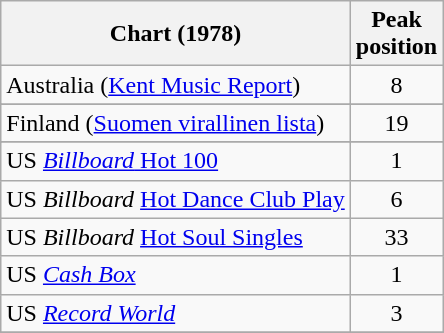<table class="wikitable sortable">
<tr>
<th>Chart (1978)</th>
<th>Peak<br>position</th>
</tr>
<tr>
<td>Australia (<a href='#'>Kent Music Report</a>)</td>
<td align="center">8</td>
</tr>
<tr>
</tr>
<tr>
</tr>
<tr>
</tr>
<tr>
</tr>
<tr>
<td>Finland (<a href='#'>Suomen virallinen lista</a>)</td>
<td align="center">19</td>
</tr>
<tr>
</tr>
<tr>
</tr>
<tr>
</tr>
<tr>
</tr>
<tr>
</tr>
<tr>
</tr>
<tr>
</tr>
<tr>
</tr>
<tr>
<td>US <a href='#'><em>Billboard</em> Hot 100</a></td>
<td align="center">1</td>
</tr>
<tr>
<td>US <em>Billboard</em> <a href='#'>Hot Dance Club Play</a></td>
<td align="center">6</td>
</tr>
<tr>
<td>US <em>Billboard</em> <a href='#'>Hot Soul Singles</a></td>
<td align="center">33</td>
</tr>
<tr>
<td>US <em><a href='#'>Cash Box</a></em></td>
<td align="center">1</td>
</tr>
<tr>
<td>US <em><a href='#'>Record World</a></em></td>
<td align="center">3</td>
</tr>
<tr>
</tr>
</table>
